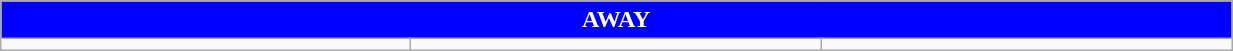<table class="wikitable collapsible collapsed" style="width:65%">
<tr>
<th colspan=6 ! style="color:white; background:blue">AWAY</th>
</tr>
<tr>
<td></td>
<td></td>
<td></td>
</tr>
</table>
